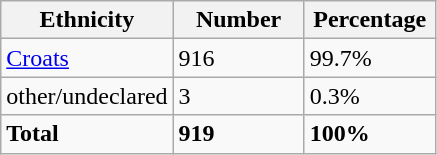<table class="wikitable">
<tr>
<th width="100px">Ethnicity</th>
<th width="80px">Number</th>
<th width="80px">Percentage</th>
</tr>
<tr>
<td><a href='#'>Croats</a></td>
<td>916</td>
<td>99.7%</td>
</tr>
<tr>
<td>other/undeclared</td>
<td>3</td>
<td>0.3%</td>
</tr>
<tr>
<td><strong>Total</strong></td>
<td><strong>919</strong></td>
<td><strong>100%</strong></td>
</tr>
</table>
